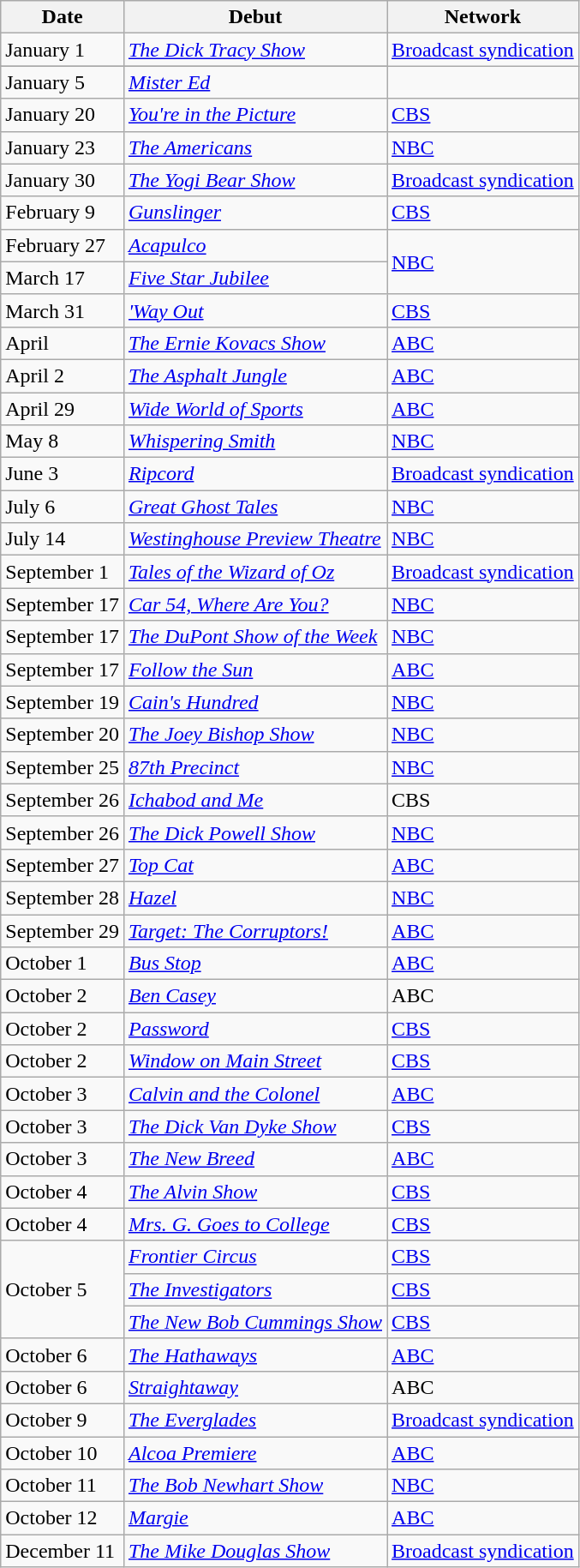<table class="wikitable sortable">
<tr>
<th>Date</th>
<th>Debut</th>
<th>Network</th>
</tr>
<tr>
<td>January 1</td>
<td><em><a href='#'>The Dick Tracy Show</a></em></td>
<td rowspan=2><a href='#'>Broadcast syndication</a></td>
</tr>
<tr>
</tr>
<tr>
<td>January 5</td>
<td><em><a href='#'>Mister Ed</a></em></td>
</tr>
<tr>
<td>January 20</td>
<td><em><a href='#'>You're in the Picture</a></em></td>
<td><a href='#'>CBS</a></td>
</tr>
<tr>
<td>January 23</td>
<td><em><a href='#'>The Americans</a></em></td>
<td><a href='#'>NBC</a></td>
</tr>
<tr>
<td>January 30</td>
<td><em><a href='#'>The Yogi Bear Show</a></em></td>
<td><a href='#'>Broadcast syndication</a></td>
</tr>
<tr>
<td>February 9</td>
<td><em><a href='#'>Gunslinger</a></em></td>
<td><a href='#'>CBS</a></td>
</tr>
<tr>
<td>February 27</td>
<td><em><a href='#'>Acapulco</a></em></td>
<td rowspan=2><a href='#'>NBC</a></td>
</tr>
<tr>
<td>March 17</td>
<td><em><a href='#'>Five Star Jubilee</a></em></td>
</tr>
<tr>
<td>March 31</td>
<td><em><a href='#'>'Way Out</a></em></td>
<td><a href='#'>CBS</a></td>
</tr>
<tr>
<td>April</td>
<td><em><a href='#'>The Ernie Kovacs Show</a></em></td>
<td><a href='#'>ABC</a></td>
</tr>
<tr>
<td>April 2</td>
<td><em><a href='#'>The Asphalt Jungle</a></em></td>
<td><a href='#'>ABC</a></td>
</tr>
<tr>
<td>April 29</td>
<td><em><a href='#'>Wide World of Sports</a></em></td>
<td><a href='#'>ABC</a></td>
</tr>
<tr>
<td>May 8</td>
<td><em><a href='#'>Whispering Smith</a></em></td>
<td><a href='#'>NBC</a></td>
</tr>
<tr>
<td>June 3</td>
<td><em><a href='#'>Ripcord</a></em></td>
<td><a href='#'>Broadcast syndication</a></td>
</tr>
<tr>
<td>July 6</td>
<td><em><a href='#'>Great Ghost Tales</a></em></td>
<td><a href='#'>NBC</a></td>
</tr>
<tr>
<td>July 14</td>
<td><em><a href='#'>Westinghouse Preview Theatre</a></em></td>
<td><a href='#'>NBC</a></td>
</tr>
<tr>
<td>September 1</td>
<td><em><a href='#'>Tales of the Wizard of Oz</a></em></td>
<td><a href='#'>Broadcast syndication</a></td>
</tr>
<tr>
<td>September 17</td>
<td><em><a href='#'>Car 54, Where Are You?</a></em></td>
<td><a href='#'>NBC</a></td>
</tr>
<tr>
<td>September 17</td>
<td><em><a href='#'>The DuPont Show of the Week</a></em></td>
<td><a href='#'>NBC</a></td>
</tr>
<tr>
<td>September 17</td>
<td><em><a href='#'>Follow the Sun</a></em></td>
<td><a href='#'>ABC</a></td>
</tr>
<tr>
<td>September 19</td>
<td><em><a href='#'>Cain's Hundred</a></em></td>
<td><a href='#'>NBC</a></td>
</tr>
<tr>
<td>September 20</td>
<td><em><a href='#'>The Joey Bishop Show</a></em></td>
<td><a href='#'>NBC</a></td>
</tr>
<tr>
<td>September 25</td>
<td><em><a href='#'>87th Precinct</a></em></td>
<td><a href='#'>NBC</a></td>
</tr>
<tr>
<td>September 26</td>
<td><em><a href='#'>Ichabod and Me</a></em></td>
<td>CBS</td>
</tr>
<tr>
<td>September 26</td>
<td><em><a href='#'>The Dick Powell Show</a></em></td>
<td><a href='#'>NBC</a></td>
</tr>
<tr>
<td>September 27</td>
<td><em><a href='#'>Top Cat</a></em></td>
<td><a href='#'>ABC</a></td>
</tr>
<tr>
<td>September 28</td>
<td><em><a href='#'>Hazel</a></em></td>
<td><a href='#'>NBC</a></td>
</tr>
<tr>
<td>September 29</td>
<td><em><a href='#'>Target: The Corruptors!</a></em></td>
<td><a href='#'>ABC</a></td>
</tr>
<tr>
<td>October 1</td>
<td><em><a href='#'>Bus Stop</a></em></td>
<td><a href='#'>ABC</a></td>
</tr>
<tr>
<td>October 2</td>
<td><em><a href='#'>Ben Casey</a></em></td>
<td>ABC</td>
</tr>
<tr>
<td>October 2</td>
<td><em><a href='#'>Password</a></em></td>
<td><a href='#'>CBS</a></td>
</tr>
<tr>
<td>October 2</td>
<td><em><a href='#'>Window on Main Street</a></em></td>
<td><a href='#'>CBS</a></td>
</tr>
<tr>
<td>October 3</td>
<td><em><a href='#'>Calvin and the Colonel</a></em></td>
<td><a href='#'>ABC</a></td>
</tr>
<tr>
<td>October 3</td>
<td><em><a href='#'>The Dick Van Dyke Show</a></em></td>
<td><a href='#'>CBS</a></td>
</tr>
<tr>
<td>October 3</td>
<td><em><a href='#'>The New Breed</a></em></td>
<td><a href='#'>ABC</a></td>
</tr>
<tr>
<td>October 4</td>
<td><em><a href='#'>The Alvin Show</a></em></td>
<td><a href='#'>CBS</a></td>
</tr>
<tr>
<td>October 4</td>
<td><em><a href='#'>Mrs. G. Goes to College</a></em></td>
<td><a href='#'>CBS</a></td>
</tr>
<tr>
<td rowspan=3>October 5</td>
<td><em><a href='#'>Frontier Circus</a></em></td>
<td><a href='#'>CBS</a></td>
</tr>
<tr>
<td><em><a href='#'>The Investigators</a></em></td>
<td><a href='#'>CBS</a></td>
</tr>
<tr>
<td><em><a href='#'>The New Bob Cummings Show</a></em></td>
<td><a href='#'>CBS</a></td>
</tr>
<tr>
<td>October 6</td>
<td><em><a href='#'>The Hathaways</a></em></td>
<td><a href='#'>ABC</a></td>
</tr>
<tr>
<td>October 6</td>
<td><em><a href='#'>Straightaway</a></em></td>
<td>ABC</td>
</tr>
<tr>
<td>October 9</td>
<td><em><a href='#'>The Everglades</a></em></td>
<td><a href='#'>Broadcast syndication</a></td>
</tr>
<tr>
<td>October 10</td>
<td><em><a href='#'>Alcoa Premiere</a></em></td>
<td><a href='#'>ABC</a></td>
</tr>
<tr>
<td>October 11</td>
<td><em><a href='#'>The Bob Newhart Show</a></em></td>
<td><a href='#'>NBC</a></td>
</tr>
<tr>
<td>October 12</td>
<td><em><a href='#'>Margie</a></em></td>
<td><a href='#'>ABC</a></td>
</tr>
<tr>
<td>December 11</td>
<td><em><a href='#'>The Mike Douglas Show</a></em></td>
<td><a href='#'>Broadcast syndication</a></td>
</tr>
</table>
